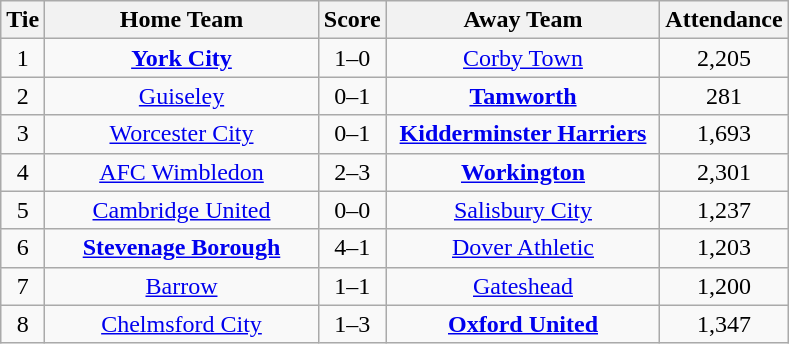<table class="wikitable" style="text-align:center;">
<tr>
<th width=20>Tie</th>
<th width=175>Home Team</th>
<th width=20>Score</th>
<th width=175>Away Team</th>
<th width=20>Attendance</th>
</tr>
<tr>
<td>1</td>
<td><strong><a href='#'>York City</a></strong></td>
<td>1–0</td>
<td><a href='#'>Corby Town</a></td>
<td>2,205</td>
</tr>
<tr>
<td>2</td>
<td><a href='#'>Guiseley</a></td>
<td>0–1</td>
<td><strong><a href='#'>Tamworth</a></strong></td>
<td>281</td>
</tr>
<tr>
<td>3</td>
<td><a href='#'>Worcester City</a></td>
<td>0–1</td>
<td><strong><a href='#'>Kidderminster Harriers</a></strong></td>
<td>1,693</td>
</tr>
<tr>
<td>4</td>
<td><a href='#'>AFC Wimbledon</a></td>
<td>2–3</td>
<td><strong><a href='#'>Workington</a></strong></td>
<td>2,301</td>
</tr>
<tr>
<td>5</td>
<td><a href='#'>Cambridge United</a></td>
<td>0–0</td>
<td><a href='#'>Salisbury City</a></td>
<td>1,237</td>
</tr>
<tr>
<td>6</td>
<td><strong><a href='#'>Stevenage Borough</a></strong></td>
<td>4–1</td>
<td><a href='#'>Dover Athletic</a></td>
<td>1,203</td>
</tr>
<tr>
<td>7</td>
<td><a href='#'>Barrow</a></td>
<td>1–1</td>
<td><a href='#'>Gateshead</a></td>
<td>1,200</td>
</tr>
<tr>
<td>8</td>
<td><a href='#'>Chelmsford City</a></td>
<td>1–3</td>
<td><strong><a href='#'>Oxford United</a></strong></td>
<td>1,347</td>
</tr>
</table>
